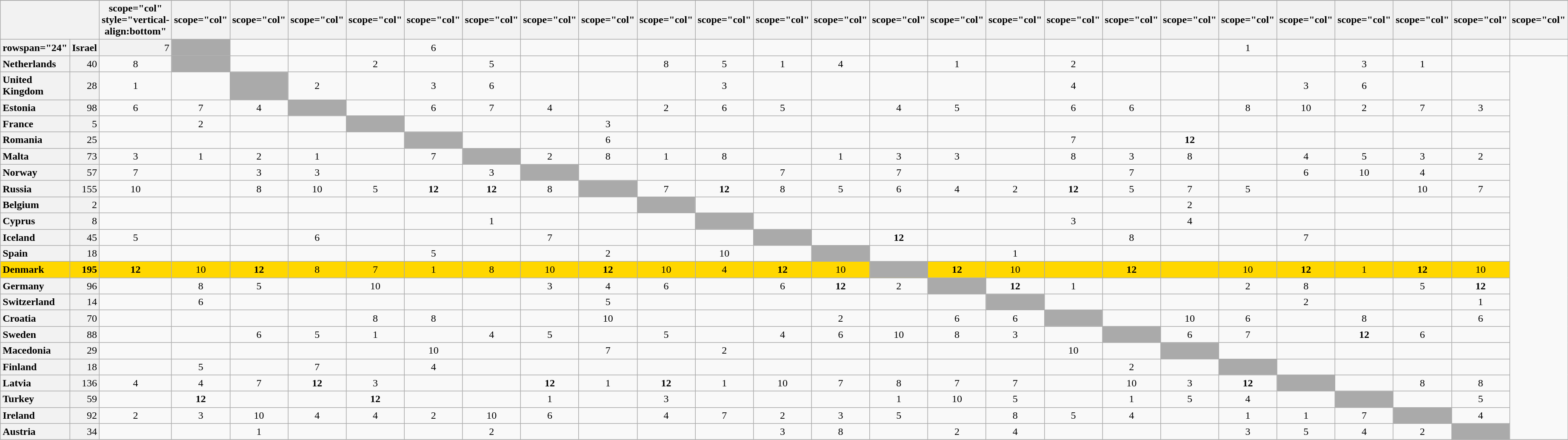<table class="wikitable plainrowheaders" style="text-align:center;">
<tr>
</tr>
<tr>
<th colspan="2"></th>
<th>scope="col" style="vertical-align:bottom" </th>
<th>scope="col" </th>
<th>scope="col" </th>
<th>scope="col" </th>
<th>scope="col" </th>
<th>scope="col" </th>
<th>scope="col" </th>
<th>scope="col" </th>
<th>scope="col" </th>
<th>scope="col" </th>
<th>scope="col" </th>
<th>scope="col" </th>
<th>scope="col" </th>
<th>scope="col" </th>
<th>scope="col" </th>
<th>scope="col" </th>
<th>scope="col" </th>
<th>scope="col" </th>
<th>scope="col" </th>
<th>scope="col" </th>
<th>scope="col" </th>
<th>scope="col" </th>
<th>scope="col" </th>
<th>scope="col" </th>
<th>scope="col" </th>
</tr>
<tr>
<th>rowspan="24" </th>
<th scope="row" style="text-align:left; background:#f2f2f2;">Israel</th>
<td style="text-align:right; background:#f2f2f2;">7</td>
<td style="text-align:left; background:#aaa;"></td>
<td></td>
<td></td>
<td></td>
<td>6</td>
<td></td>
<td></td>
<td></td>
<td></td>
<td></td>
<td></td>
<td></td>
<td></td>
<td></td>
<td></td>
<td></td>
<td></td>
<td></td>
<td>1</td>
<td></td>
<td></td>
<td></td>
<td></td>
<td></td>
</tr>
<tr>
<th scope="row" style="text-align:left; background:#f2f2f2;">Netherlands</th>
<td style="text-align:right; background:#f2f2f2;">40</td>
<td>8</td>
<td style="text-align:left; background:#aaa;"></td>
<td></td>
<td></td>
<td>2</td>
<td></td>
<td>5</td>
<td></td>
<td></td>
<td>8</td>
<td>5</td>
<td>1</td>
<td>4</td>
<td></td>
<td>1</td>
<td></td>
<td>2</td>
<td></td>
<td></td>
<td></td>
<td></td>
<td>3</td>
<td>1</td>
<td></td>
</tr>
<tr>
<th scope="row" style="text-align:left; background:#f2f2f2;">United Kingdom</th>
<td style="text-align:right; background:#f2f2f2;">28</td>
<td>1</td>
<td></td>
<td style="text-align:left; background:#aaa;"></td>
<td>2</td>
<td></td>
<td>3</td>
<td>6</td>
<td></td>
<td></td>
<td></td>
<td>3</td>
<td></td>
<td></td>
<td></td>
<td></td>
<td></td>
<td>4</td>
<td></td>
<td></td>
<td></td>
<td>3</td>
<td>6</td>
<td></td>
<td></td>
</tr>
<tr>
<th scope="row" style="text-align:left; background:#f2f2f2;">Estonia</th>
<td style="text-align:right; background:#f2f2f2;">98</td>
<td>6</td>
<td>7</td>
<td>4</td>
<td style="text-align:left; background:#aaa;"></td>
<td></td>
<td>6</td>
<td>7</td>
<td>4</td>
<td></td>
<td>2</td>
<td>6</td>
<td>5</td>
<td></td>
<td>4</td>
<td>5</td>
<td></td>
<td>6</td>
<td>6</td>
<td></td>
<td>8</td>
<td>10</td>
<td>2</td>
<td>7</td>
<td>3</td>
</tr>
<tr>
<th scope="row" style="text-align:left; background:#f2f2f2;">France</th>
<td style="text-align:right; background:#f2f2f2;">5</td>
<td></td>
<td>2</td>
<td></td>
<td></td>
<td style="text-align:left; background:#aaa;"></td>
<td></td>
<td></td>
<td></td>
<td>3</td>
<td></td>
<td></td>
<td></td>
<td></td>
<td></td>
<td></td>
<td></td>
<td></td>
<td></td>
<td></td>
<td></td>
<td></td>
<td></td>
<td></td>
<td></td>
</tr>
<tr>
<th scope="row" style="text-align:left; background:#f2f2f2;">Romania</th>
<td style="text-align:right; background:#f2f2f2;">25</td>
<td></td>
<td></td>
<td></td>
<td></td>
<td></td>
<td style="text-align:left; background:#aaa;"></td>
<td></td>
<td></td>
<td>6</td>
<td></td>
<td></td>
<td></td>
<td></td>
<td></td>
<td></td>
<td></td>
<td>7</td>
<td></td>
<td><strong>12</strong></td>
<td></td>
<td></td>
<td></td>
<td></td>
<td></td>
</tr>
<tr>
<th scope="row" style="text-align:left; background:#f2f2f2;">Malta</th>
<td style="text-align:right; background:#f2f2f2;">73</td>
<td>3</td>
<td>1</td>
<td>2</td>
<td>1</td>
<td></td>
<td>7</td>
<td style="text-align:left; background:#aaa;"></td>
<td>2</td>
<td>8</td>
<td>1</td>
<td>8</td>
<td></td>
<td>1</td>
<td>3</td>
<td>3</td>
<td></td>
<td>8</td>
<td>3</td>
<td>8</td>
<td></td>
<td>4</td>
<td>5</td>
<td>3</td>
<td>2</td>
</tr>
<tr>
<th scope="row" style="text-align:left; background:#f2f2f2;">Norway</th>
<td style="text-align:right; background:#f2f2f2;">57</td>
<td>7</td>
<td></td>
<td>3</td>
<td>3</td>
<td></td>
<td></td>
<td>3</td>
<td style="text-align:left; background:#aaa;"></td>
<td></td>
<td></td>
<td></td>
<td>7</td>
<td></td>
<td>7</td>
<td></td>
<td></td>
<td></td>
<td>7</td>
<td></td>
<td></td>
<td>6</td>
<td>10</td>
<td>4</td>
<td></td>
</tr>
<tr>
<th scope="row" style="text-align:left; background:#f2f2f2;">Russia</th>
<td style="text-align:right; background:#f2f2f2;">155</td>
<td>10</td>
<td></td>
<td>8</td>
<td>10</td>
<td>5</td>
<td><strong>12</strong></td>
<td><strong>12</strong></td>
<td>8</td>
<td style="text-align:left; background:#aaa;"></td>
<td>7</td>
<td><strong>12</strong></td>
<td>8</td>
<td>5</td>
<td>6</td>
<td>4</td>
<td>2</td>
<td><strong>12</strong></td>
<td>5</td>
<td>7</td>
<td>5</td>
<td></td>
<td></td>
<td>10</td>
<td>7</td>
</tr>
<tr>
<th scope="row" style="text-align:left; background:#f2f2f2;">Belgium</th>
<td style="text-align:right; background:#f2f2f2;">2</td>
<td></td>
<td></td>
<td></td>
<td></td>
<td></td>
<td></td>
<td></td>
<td></td>
<td></td>
<td style="text-align:left; background:#aaa;"></td>
<td></td>
<td></td>
<td></td>
<td></td>
<td></td>
<td></td>
<td></td>
<td></td>
<td>2</td>
<td></td>
<td></td>
<td></td>
<td></td>
<td></td>
</tr>
<tr>
<th scope="row" style="text-align:left; background:#f2f2f2;">Cyprus</th>
<td style="text-align:right; background:#f2f2f2;">8</td>
<td></td>
<td></td>
<td></td>
<td></td>
<td></td>
<td></td>
<td>1</td>
<td></td>
<td></td>
<td></td>
<td style="text-align:left; background:#aaa;"></td>
<td></td>
<td></td>
<td></td>
<td></td>
<td></td>
<td>3</td>
<td></td>
<td>4</td>
<td></td>
<td></td>
<td></td>
<td></td>
<td></td>
</tr>
<tr>
<th scope="row" style="text-align:left; background:#f2f2f2;">Iceland</th>
<td style="text-align:right; background:#f2f2f2;">45</td>
<td>5</td>
<td></td>
<td></td>
<td>6</td>
<td></td>
<td></td>
<td></td>
<td>7</td>
<td></td>
<td></td>
<td></td>
<td style="text-align:left; background:#aaa;"></td>
<td></td>
<td><strong>12</strong></td>
<td></td>
<td></td>
<td></td>
<td>8</td>
<td></td>
<td></td>
<td>7</td>
<td></td>
<td></td>
<td></td>
</tr>
<tr>
<th scope="row" style="text-align:left; background:#f2f2f2;">Spain</th>
<td style="text-align:right; background:#f2f2f2;">18</td>
<td></td>
<td></td>
<td></td>
<td></td>
<td></td>
<td>5</td>
<td></td>
<td></td>
<td>2</td>
<td></td>
<td>10</td>
<td></td>
<td style="text-align:left; background:#aaa;"></td>
<td></td>
<td></td>
<td>1</td>
<td></td>
<td></td>
<td></td>
<td></td>
<td></td>
<td></td>
<td></td>
<td></td>
</tr>
<tr style="background:gold;">
<th scope="row" style="text-align:left; font-weight:bold; background:gold;">Denmark</th>
<td style="text-align:right; font-weight:bold;">195</td>
<td><strong>12</strong></td>
<td>10</td>
<td><strong>12</strong></td>
<td>8</td>
<td>7</td>
<td>1</td>
<td>8</td>
<td>10</td>
<td><strong>12</strong></td>
<td>10</td>
<td>4</td>
<td><strong>12</strong></td>
<td>10</td>
<td style="text-align:left; background:#aaa;"></td>
<td><strong>12</strong></td>
<td>10</td>
<td></td>
<td><strong>12</strong></td>
<td></td>
<td>10</td>
<td><strong>12</strong></td>
<td>1</td>
<td><strong>12</strong></td>
<td>10</td>
</tr>
<tr>
<th scope="row" style="text-align:left; background:#f2f2f2;">Germany</th>
<td style="text-align:right; background:#f2f2f2;">96</td>
<td></td>
<td>8</td>
<td>5</td>
<td></td>
<td>10</td>
<td></td>
<td></td>
<td>3</td>
<td>4</td>
<td>6</td>
<td></td>
<td>6</td>
<td><strong>12</strong></td>
<td>2</td>
<td style="text-align:left; background:#aaa;"></td>
<td><strong>12</strong></td>
<td>1</td>
<td></td>
<td></td>
<td>2</td>
<td>8</td>
<td></td>
<td>5</td>
<td><strong>12</strong></td>
</tr>
<tr>
<th scope="row" style="text-align:left; background:#f2f2f2;">Switzerland</th>
<td style="text-align:right; background:#f2f2f2;">14</td>
<td></td>
<td>6</td>
<td></td>
<td></td>
<td></td>
<td></td>
<td></td>
<td></td>
<td>5</td>
<td></td>
<td></td>
<td></td>
<td></td>
<td></td>
<td></td>
<td style="text-align:left; background:#aaa;"></td>
<td></td>
<td></td>
<td></td>
<td></td>
<td>2</td>
<td></td>
<td></td>
<td>1</td>
</tr>
<tr>
<th scope="row" style="text-align:left; background:#f2f2f2;">Croatia</th>
<td style="text-align:right; background:#f2f2f2;">70</td>
<td></td>
<td></td>
<td></td>
<td></td>
<td>8</td>
<td>8</td>
<td></td>
<td></td>
<td>10</td>
<td></td>
<td></td>
<td></td>
<td>2</td>
<td></td>
<td>6</td>
<td>6</td>
<td style="text-align:left; background:#aaa;"></td>
<td></td>
<td>10</td>
<td>6</td>
<td></td>
<td>8</td>
<td></td>
<td>6</td>
</tr>
<tr>
<th scope="row" style="text-align:left; background:#f2f2f2;">Sweden</th>
<td style="text-align:right; background:#f2f2f2;">88</td>
<td></td>
<td></td>
<td>6</td>
<td>5</td>
<td>1</td>
<td></td>
<td>4</td>
<td>5</td>
<td></td>
<td>5</td>
<td></td>
<td>4</td>
<td>6</td>
<td>10</td>
<td>8</td>
<td>3</td>
<td></td>
<td style="text-align:left; background:#aaa;"></td>
<td>6</td>
<td>7</td>
<td></td>
<td><strong>12</strong></td>
<td>6</td>
<td></td>
</tr>
<tr>
<th scope="row" style="text-align:left; background:#f2f2f2;">Macedonia</th>
<td style="text-align:right; background:#f2f2f2;">29</td>
<td></td>
<td></td>
<td></td>
<td></td>
<td></td>
<td>10</td>
<td></td>
<td></td>
<td>7</td>
<td></td>
<td>2</td>
<td></td>
<td></td>
<td></td>
<td></td>
<td></td>
<td>10</td>
<td></td>
<td style="text-align:left; background:#aaa;"></td>
<td></td>
<td></td>
<td></td>
<td></td>
<td></td>
</tr>
<tr>
<th scope="row" style="text-align:left; background:#f2f2f2;">Finland</th>
<td style="text-align:right; background:#f2f2f2;">18</td>
<td></td>
<td>5</td>
<td></td>
<td>7</td>
<td></td>
<td>4</td>
<td></td>
<td></td>
<td></td>
<td></td>
<td></td>
<td></td>
<td></td>
<td></td>
<td></td>
<td></td>
<td></td>
<td>2</td>
<td></td>
<td style="text-align:left; background:#aaa;"></td>
<td></td>
<td></td>
<td></td>
<td></td>
</tr>
<tr>
<th scope="row" style="text-align:left; background:#f2f2f2;">Latvia</th>
<td style="text-align:right; background:#f2f2f2;">136</td>
<td>4</td>
<td>4</td>
<td>7</td>
<td><strong>12</strong></td>
<td>3</td>
<td></td>
<td></td>
<td><strong>12</strong></td>
<td>1</td>
<td><strong>12</strong></td>
<td>1</td>
<td>10</td>
<td>7</td>
<td>8</td>
<td>7</td>
<td>7</td>
<td></td>
<td>10</td>
<td>3</td>
<td><strong>12</strong></td>
<td style="text-align:left; background:#aaa;"></td>
<td></td>
<td>8</td>
<td>8</td>
</tr>
<tr>
<th scope="row" style="text-align:left; background:#f2f2f2;">Turkey</th>
<td style="text-align:right; background:#f2f2f2;">59</td>
<td></td>
<td><strong>12</strong></td>
<td></td>
<td></td>
<td><strong>12</strong></td>
<td></td>
<td></td>
<td>1</td>
<td></td>
<td>3</td>
<td></td>
<td></td>
<td></td>
<td>1</td>
<td>10</td>
<td>5</td>
<td></td>
<td>1</td>
<td>5</td>
<td>4</td>
<td></td>
<td style="text-align:left; background:#aaa;"></td>
<td></td>
<td>5</td>
</tr>
<tr>
<th scope="row" style="text-align:left; background:#f2f2f2;">Ireland</th>
<td style="text-align:right; background:#f2f2f2;">92</td>
<td>2</td>
<td>3</td>
<td>10</td>
<td>4</td>
<td>4</td>
<td>2</td>
<td>10</td>
<td>6</td>
<td></td>
<td>4</td>
<td>7</td>
<td>2</td>
<td>3</td>
<td>5</td>
<td></td>
<td>8</td>
<td>5</td>
<td>4</td>
<td></td>
<td>1</td>
<td>1</td>
<td>7</td>
<td style="text-align:left; background:#aaa;"></td>
<td>4</td>
</tr>
<tr>
<th scope="row" style="text-align:left; background:#f2f2f2;">Austria</th>
<td style="text-align:right; background:#f2f2f2;">34</td>
<td></td>
<td></td>
<td>1</td>
<td></td>
<td></td>
<td></td>
<td>2</td>
<td></td>
<td></td>
<td></td>
<td></td>
<td>3</td>
<td>8</td>
<td></td>
<td>2</td>
<td>4</td>
<td></td>
<td></td>
<td></td>
<td>3</td>
<td>5</td>
<td>4</td>
<td>2</td>
<td style="text-align:left; background:#aaa;"></td>
</tr>
</table>
